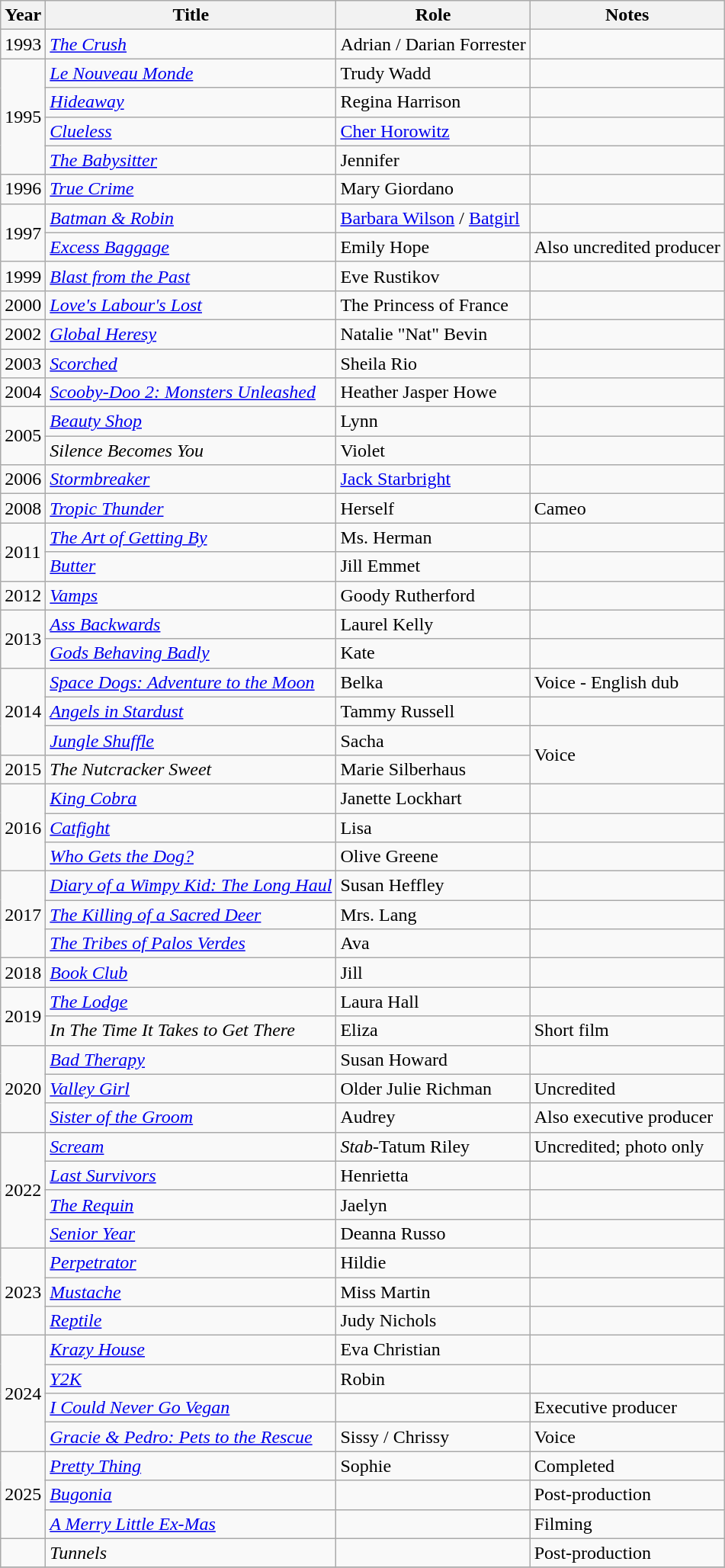<table class="wikitable sortable">
<tr>
<th>Year</th>
<th>Title</th>
<th>Role</th>
<th class="unsortable">Notes</th>
</tr>
<tr>
<td>1993</td>
<td><em><a href='#'>The Crush</a></em></td>
<td>Adrian / Darian Forrester</td>
<td></td>
</tr>
<tr>
<td rowspan="4">1995</td>
<td><em><a href='#'>Le Nouveau Monde</a></em></td>
<td>Trudy Wadd</td>
<td></td>
</tr>
<tr>
<td><em><a href='#'>Hideaway</a></em></td>
<td>Regina Harrison</td>
<td></td>
</tr>
<tr>
<td><em><a href='#'>Clueless</a></em></td>
<td><a href='#'>Cher Horowitz</a></td>
<td></td>
</tr>
<tr>
<td><em><a href='#'>The Babysitter</a></em></td>
<td>Jennifer</td>
<td></td>
</tr>
<tr>
<td>1996</td>
<td><em><a href='#'>True Crime</a></em></td>
<td>Mary Giordano</td>
<td></td>
</tr>
<tr>
<td rowspan="2">1997</td>
<td><em><a href='#'>Batman & Robin</a></em></td>
<td><a href='#'>Barbara Wilson</a> / <a href='#'>Batgirl</a></td>
<td></td>
</tr>
<tr>
<td><em><a href='#'>Excess Baggage</a></em></td>
<td>Emily Hope</td>
<td>Also uncredited producer</td>
</tr>
<tr>
<td>1999</td>
<td><em><a href='#'>Blast from the Past</a></em></td>
<td>Eve Rustikov</td>
<td></td>
</tr>
<tr>
<td>2000</td>
<td><em><a href='#'>Love's Labour's Lost</a></em></td>
<td>The Princess of France</td>
<td></td>
</tr>
<tr>
<td>2002</td>
<td><em><a href='#'>Global Heresy</a></em></td>
<td>Natalie "Nat" Bevin</td>
<td></td>
</tr>
<tr>
<td>2003</td>
<td><em><a href='#'>Scorched</a></em></td>
<td>Sheila Rio</td>
<td></td>
</tr>
<tr>
<td>2004</td>
<td><em><a href='#'>Scooby-Doo 2: Monsters Unleashed</a></em></td>
<td>Heather Jasper Howe</td>
<td></td>
</tr>
<tr>
<td rowspan="2">2005</td>
<td><em><a href='#'>Beauty Shop</a></em></td>
<td>Lynn</td>
<td></td>
</tr>
<tr>
<td><em>Silence Becomes You</em></td>
<td>Violet</td>
<td></td>
</tr>
<tr>
<td>2006</td>
<td><em><a href='#'>Stormbreaker</a></em></td>
<td><a href='#'>Jack Starbright</a></td>
<td></td>
</tr>
<tr>
<td>2008</td>
<td><em><a href='#'>Tropic Thunder</a></em></td>
<td>Herself</td>
<td>Cameo</td>
</tr>
<tr>
<td rowspan="2">2011</td>
<td><em><a href='#'>The Art of Getting By</a></em></td>
<td>Ms. Herman</td>
<td></td>
</tr>
<tr>
<td><em><a href='#'>Butter</a></em></td>
<td>Jill Emmet</td>
<td></td>
</tr>
<tr>
<td>2012</td>
<td><em><a href='#'>Vamps</a></em></td>
<td>Goody Rutherford</td>
<td></td>
</tr>
<tr>
<td rowspan="2">2013</td>
<td><em><a href='#'>Ass Backwards</a></em></td>
<td>Laurel Kelly</td>
<td></td>
</tr>
<tr>
<td><em><a href='#'>Gods Behaving Badly</a></em></td>
<td>Kate</td>
<td></td>
</tr>
<tr>
<td rowspan="3">2014</td>
<td><em><a href='#'>Space Dogs: Adventure to the Moon</a></em></td>
<td>Belka</td>
<td>Voice - English dub</td>
</tr>
<tr>
<td><em><a href='#'>Angels in Stardust</a></em></td>
<td>Tammy Russell</td>
<td></td>
</tr>
<tr>
<td><em><a href='#'>Jungle Shuffle</a></em></td>
<td>Sacha</td>
<td rowspan="2">Voice</td>
</tr>
<tr>
<td>2015</td>
<td><em>The Nutcracker Sweet</em></td>
<td>Marie Silberhaus</td>
</tr>
<tr>
<td rowspan="3">2016</td>
<td><em><a href='#'>King Cobra</a></em></td>
<td>Janette Lockhart</td>
<td></td>
</tr>
<tr>
<td><em><a href='#'>Catfight</a></em></td>
<td>Lisa</td>
<td></td>
</tr>
<tr>
<td><em><a href='#'>Who Gets the Dog?</a></em></td>
<td>Olive Greene</td>
<td></td>
</tr>
<tr>
<td rowspan="3">2017</td>
<td><em><a href='#'>Diary of a Wimpy Kid: The Long Haul</a></em></td>
<td>Susan Heffley</td>
<td></td>
</tr>
<tr>
<td><em><a href='#'>The Killing of a Sacred Deer</a></em></td>
<td>Mrs. Lang</td>
<td></td>
</tr>
<tr>
<td><em><a href='#'>The Tribes of Palos Verdes</a></em></td>
<td>Ava</td>
<td></td>
</tr>
<tr>
<td>2018</td>
<td><em><a href='#'>Book Club</a></em></td>
<td>Jill</td>
<td></td>
</tr>
<tr>
<td rowspan="2">2019</td>
<td><em><a href='#'>The Lodge</a></em></td>
<td>Laura Hall</td>
<td></td>
</tr>
<tr>
<td><em>In The Time It Takes to Get There</em></td>
<td>Eliza</td>
<td>Short film</td>
</tr>
<tr>
<td rowspan="3">2020</td>
<td><em><a href='#'>Bad Therapy</a></em></td>
<td>Susan Howard</td>
<td></td>
</tr>
<tr>
<td><em><a href='#'>Valley Girl</a></em></td>
<td>Older Julie Richman</td>
<td>Uncredited</td>
</tr>
<tr>
<td><em><a href='#'>Sister of the Groom</a></em></td>
<td>Audrey</td>
<td>Also executive producer</td>
</tr>
<tr>
<td rowspan="4">2022</td>
<td><em><a href='#'>Scream</a></em></td>
<td><em>Stab</em>-Tatum Riley</td>
<td>Uncredited; photo only</td>
</tr>
<tr>
<td><em><a href='#'>Last Survivors</a></em></td>
<td>Henrietta</td>
<td></td>
</tr>
<tr>
<td><em><a href='#'>The Requin</a></em></td>
<td>Jaelyn</td>
<td></td>
</tr>
<tr>
<td><em><a href='#'>Senior Year</a></em></td>
<td>Deanna Russo</td>
<td></td>
</tr>
<tr>
<td rowspan="3">2023</td>
<td><em><a href='#'>Perpetrator</a></em></td>
<td>Hildie</td>
<td></td>
</tr>
<tr>
<td><em><a href='#'>Mustache</a></em></td>
<td>Miss Martin</td>
<td></td>
</tr>
<tr>
<td><em><a href='#'>Reptile</a></em></td>
<td>Judy Nichols</td>
<td></td>
</tr>
<tr>
<td rowspan="4">2024</td>
<td><em><a href='#'>Krazy House</a></em></td>
<td>Eva Christian</td>
<td></td>
</tr>
<tr>
<td><em><a href='#'>Y2K</a></em></td>
<td>Robin</td>
<td></td>
</tr>
<tr>
<td><em><a href='#'>I Could Never Go Vegan</a></em></td>
<td></td>
<td>Executive producer</td>
</tr>
<tr>
<td><em><a href='#'>Gracie & Pedro: Pets to the Rescue</a></em></td>
<td>Sissy / Chrissy</td>
<td>Voice</td>
</tr>
<tr>
<td rowspan="3">2025</td>
<td><em><a href='#'>Pretty Thing</a></em></td>
<td>Sophie</td>
<td>Completed</td>
</tr>
<tr>
<td><em><a href='#'>Bugonia</a></em></td>
<td></td>
<td>Post-production</td>
</tr>
<tr>
<td><em><a href='#'>A Merry Little Ex-Mas</a></em></td>
<td></td>
<td>Filming</td>
</tr>
<tr>
<td></td>
<td><em>Tunnels</em></td>
<td></td>
<td>Post-production</td>
</tr>
<tr>
</tr>
</table>
